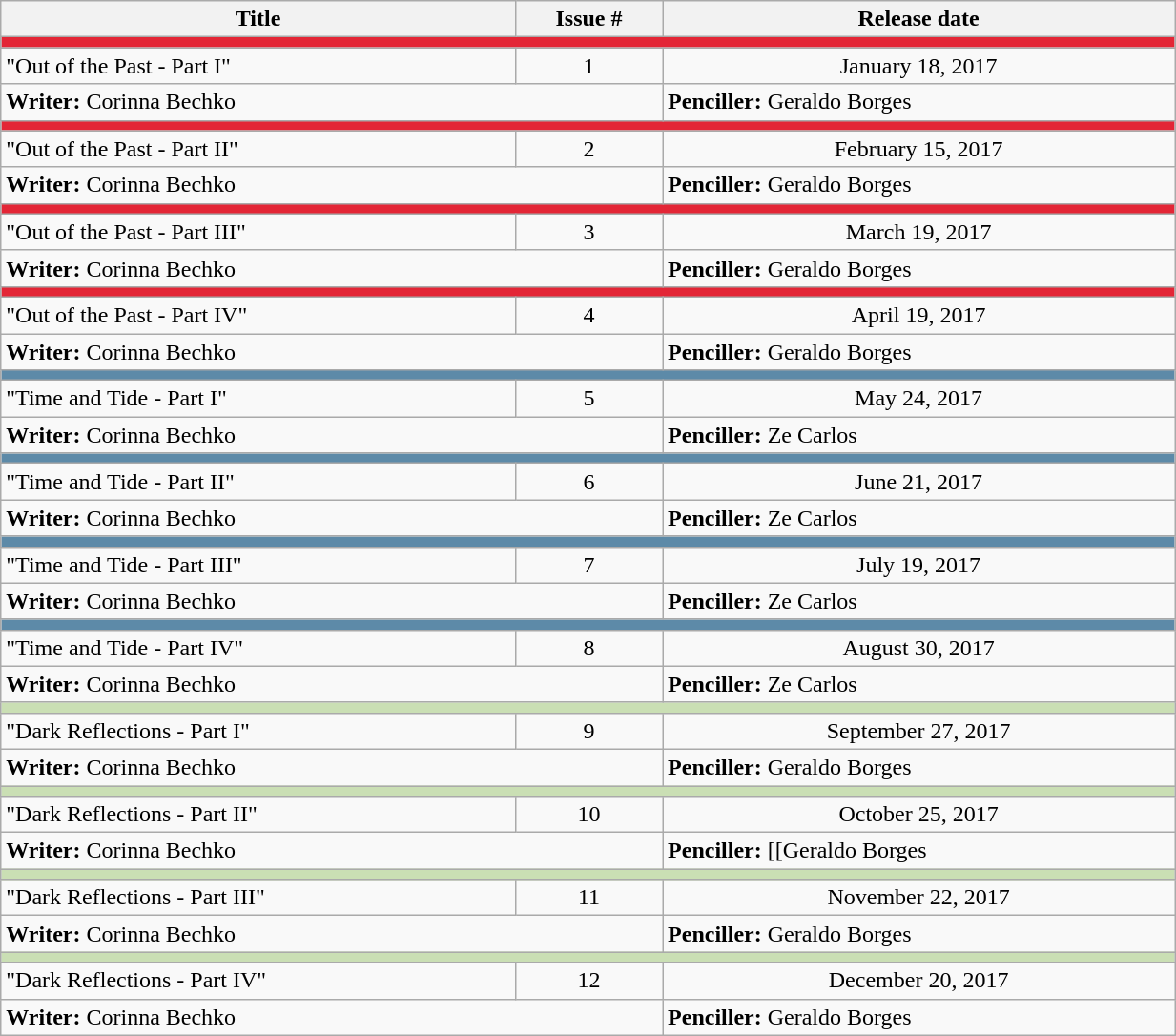<table class="wikitable" style="width:65%;">
<tr>
<th>Title</th>
<th>Issue #</th>
<th>Release date</th>
</tr>
<tr>
<td colspan="6" style="background:#e32636;"></td>
</tr>
<tr>
<td>"Out of the Past - Part I"</td>
<td style="text-align:center;">1</td>
<td style="text-align:center;">January 18, 2017</td>
</tr>
<tr>
<td colspan="2"><strong>Writer:</strong> Corinna Bechko</td>
<td><strong>Penciller:</strong> Geraldo Borges</td>
</tr>
<tr>
<td colspan="6" style="background:#e32636;"></td>
</tr>
<tr>
<td>"Out of the Past - Part II"</td>
<td style="text-align:center;">2</td>
<td style="text-align:center;">February 15, 2017</td>
</tr>
<tr>
<td colspan="2"><strong>Writer:</strong> Corinna Bechko</td>
<td><strong>Penciller:</strong> Geraldo Borges</td>
</tr>
<tr>
<td colspan="6" style="background:#e32636;"></td>
</tr>
<tr>
<td>"Out of the Past - Part III"</td>
<td style="text-align:center;">3</td>
<td style="text-align:center;">March 19, 2017</td>
</tr>
<tr>
<td colspan="2"><strong>Writer:</strong> Corinna Bechko</td>
<td><strong>Penciller:</strong> Geraldo Borges</td>
</tr>
<tr>
<td colspan="6" style="background:#e32636;"></td>
</tr>
<tr>
<td>"Out of the Past - Part IV"</td>
<td style="text-align:center;">4</td>
<td style="text-align:center;">April 19, 2017</td>
</tr>
<tr>
<td colspan="2"><strong>Writer:</strong> Corinna Bechko</td>
<td><strong>Penciller:</strong> Geraldo Borges</td>
</tr>
<tr>
<td colspan="6" style="background:#5d8aa8;"></td>
</tr>
<tr>
<td>"Time and Tide - Part I"</td>
<td style="text-align:center;">5</td>
<td style="text-align:center;">May 24, 2017</td>
</tr>
<tr>
<td colspan="2"><strong>Writer:</strong> Corinna Bechko</td>
<td><strong>Penciller:</strong> Ze Carlos</td>
</tr>
<tr>
<td colspan="6" style="background:#5d8aa8;"></td>
</tr>
<tr>
<td>"Time and Tide - Part II"</td>
<td style="text-align:center;">6</td>
<td style="text-align:center;">June 21, 2017</td>
</tr>
<tr>
<td colspan="2"><strong>Writer:</strong> Corinna Bechko</td>
<td><strong>Penciller:</strong> Ze Carlos</td>
</tr>
<tr>
<td colspan="6" style="background:#5d8aa8;"></td>
</tr>
<tr>
<td>"Time and Tide - Part III"</td>
<td style="text-align:center;">7</td>
<td style="text-align:center;">July 19, 2017</td>
</tr>
<tr>
<td colspan="2"><strong>Writer:</strong> Corinna Bechko</td>
<td><strong>Penciller:</strong> Ze Carlos</td>
</tr>
<tr>
<td colspan="6" style="background:#5d8aa8;"></td>
</tr>
<tr>
<td>"Time and Tide - Part IV"</td>
<td style="text-align:center;">8</td>
<td style="text-align:center;">August 30, 2017</td>
</tr>
<tr>
<td colspan="2"><strong>Writer:</strong> Corinna Bechko</td>
<td><strong>Penciller:</strong> Ze Carlos</td>
</tr>
<tr>
<td colspan="6" style="background:#cadfb4;"></td>
</tr>
<tr>
<td>"Dark Reflections - Part I"</td>
<td style="text-align:center;">9</td>
<td style="text-align:center;">September 27, 2017</td>
</tr>
<tr>
<td colspan="2"><strong>Writer:</strong> Corinna Bechko</td>
<td><strong>Penciller:</strong> Geraldo Borges</td>
</tr>
<tr>
<td colspan="6" style="background:#cadfb4;"></td>
</tr>
<tr>
<td>"Dark Reflections - Part II"</td>
<td style="text-align:center;">10</td>
<td style="text-align:center;">October 25, 2017</td>
</tr>
<tr>
<td colspan="2"><strong>Writer:</strong> Corinna Bechko</td>
<td><strong>Penciller:</strong> [[Geraldo Borges</td>
</tr>
<tr>
<td colspan="6" style="background:#cadfb4;"></td>
</tr>
<tr>
<td>"Dark Reflections - Part III"</td>
<td style="text-align:center;">11</td>
<td style="text-align:center;">November 22, 2017</td>
</tr>
<tr>
<td colspan="2"><strong>Writer:</strong> Corinna Bechko</td>
<td><strong>Penciller:</strong> Geraldo Borges</td>
</tr>
<tr>
<td colspan="6" style="background:#cadfb4;"></td>
</tr>
<tr>
<td>"Dark Reflections - Part IV"</td>
<td style="text-align:center;">12</td>
<td style="text-align:center;">December 20, 2017</td>
</tr>
<tr>
<td colspan="2"><strong>Writer:</strong> Corinna Bechko</td>
<td><strong>Penciller:</strong> Geraldo Borges</td>
</tr>
</table>
